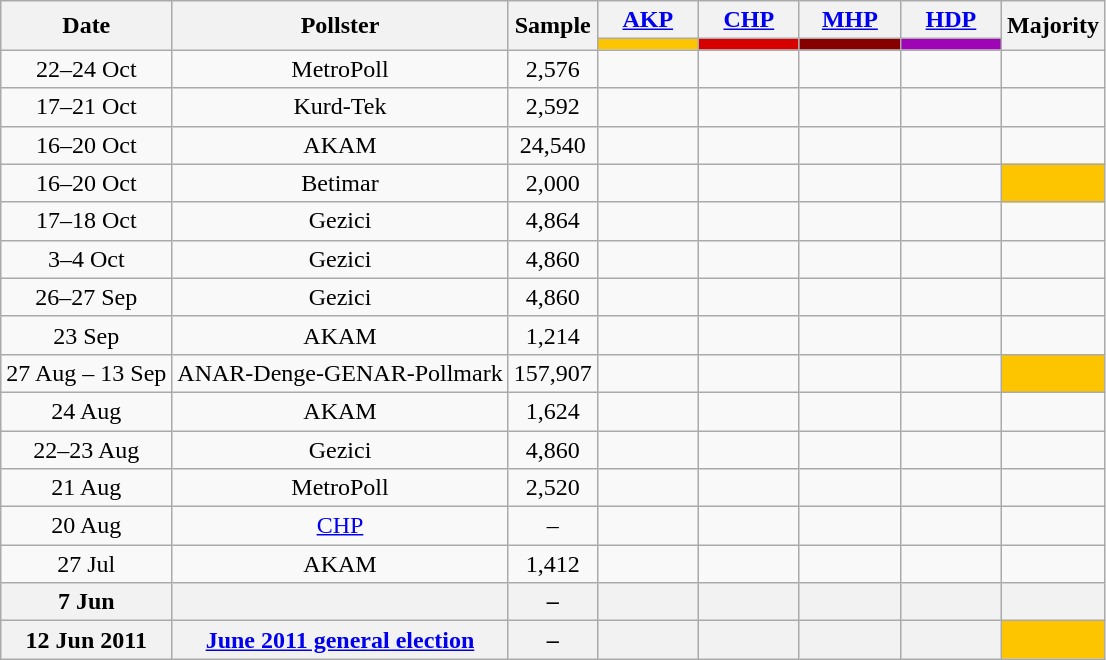<table class="wikitable sortable" style=text-align:center>
<tr>
<th rowspan=2>Date</th>
<th rowspan=2>Pollster</th>
<th rowspan=2>Sample</th>
<th width=60><a href='#'>AKP</a></th>
<th width=60><a href='#'>CHP</a></th>
<th width=60><a href='#'>MHP</a></th>
<th width=60><a href='#'>HDP</a></th>
<th style="width:60px;" rowspan="2">Majority</th>
</tr>
<tr>
<th style="background: #fdc400"></th>
<th style="background: #d70000"></th>
<th style="background: #870000"></th>
<th style="background: #A004B7"></th>
</tr>
<tr>
<td>22–24 Oct</td>
<td>MetroPoll</td>
<td>2,576</td>
<td></td>
<td></td>
<td></td>
<td></td>
<td></td>
</tr>
<tr>
<td>17–21 Oct</td>
<td>Kurd-Tek</td>
<td>2,592</td>
<td></td>
<td></td>
<td></td>
<td></td>
<td></td>
</tr>
<tr>
<td>16–20 Oct</td>
<td>AKAM</td>
<td>24,540</td>
<td></td>
<td></td>
<td></td>
<td></td>
<td></td>
</tr>
<tr>
<td>16–20 Oct</td>
<td>Betimar</td>
<td>2,000</td>
<td></td>
<td></td>
<td></td>
<td></td>
<td style="background: #Fdc400"></td>
</tr>
<tr>
<td>17–18 Oct</td>
<td>Gezici</td>
<td>4,864</td>
<td></td>
<td></td>
<td></td>
<td></td>
<td></td>
</tr>
<tr>
<td>3–4 Oct</td>
<td>Gezici</td>
<td>4,860</td>
<td></td>
<td></td>
<td></td>
<td></td>
<td></td>
</tr>
<tr>
<td>26–27 Sep</td>
<td>Gezici</td>
<td>4,860</td>
<td></td>
<td></td>
<td></td>
<td></td>
<td></td>
</tr>
<tr>
<td>23 Sep</td>
<td>AKAM</td>
<td>1,214</td>
<td></td>
<td></td>
<td></td>
<td></td>
<td></td>
</tr>
<tr>
<td>27 Aug – 13 Sep</td>
<td>ANAR-Denge-GENAR-Pollmark</td>
<td>157,907</td>
<td></td>
<td></td>
<td></td>
<td></td>
<td style="background: #Fdc400"></td>
</tr>
<tr>
<td>24 Aug</td>
<td>AKAM</td>
<td>1,624</td>
<td></td>
<td></td>
<td></td>
<td></td>
<td></td>
</tr>
<tr>
<td>22–23 Aug</td>
<td>Gezici</td>
<td>4,860</td>
<td></td>
<td></td>
<td></td>
<td></td>
<td></td>
</tr>
<tr>
<td>21 Aug</td>
<td>MetroPoll</td>
<td>2,520</td>
<td></td>
<td></td>
<td></td>
<td></td>
<td></td>
</tr>
<tr>
<td>20 Aug</td>
<td><a href='#'>CHP</a></td>
<td>–</td>
<td></td>
<td></td>
<td></td>
<td></td>
<td></td>
</tr>
<tr>
<td>27 Jul</td>
<td>AKAM</td>
<td>1,412</td>
<td></td>
<td></td>
<td></td>
<td></td>
<td></td>
</tr>
<tr>
<th>7 Jun</th>
<th></th>
<th>–</th>
<th></th>
<th></th>
<th></th>
<th></th>
<th></th>
</tr>
<tr>
<th><strong>12 Jun 2011</strong></th>
<th><strong><a href='#'>June 2011 general election</a></strong></th>
<th>–</th>
<th></th>
<th></th>
<th></th>
<th></th>
<th style="background: #Fdc400"></th>
</tr>
</table>
